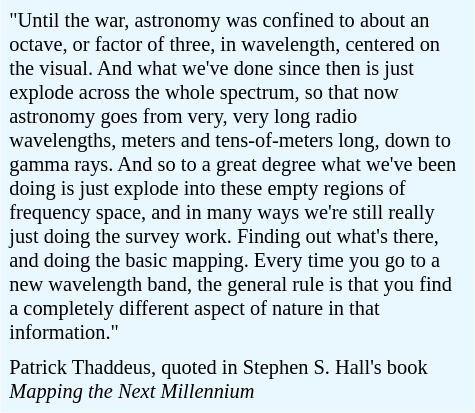<table class="toccolours" style="float: right; margin-left: 1em; margin-right: 2em; font-size: 85%; background:#E9F7FF; color:black; width:28em; max-width: 25%;" cellspacing="5">
<tr>
<td style="text-align: left;">"Until the war, astronomy was confined to about an octave, or factor of three, in wavelength, centered on the visual. And what we've done since then is just explode across the whole spectrum, so that now astronomy goes from very, very long radio wavelengths, meters and tens-of-meters long, down to gamma rays. And so to a great degree what we've been doing is just explode into these empty regions of frequency space, and in many ways we're still really just doing the survey work. Finding out what's there, and doing the basic mapping. Every time you go to a new wavelength band, the general rule is that you find a completely different aspect of nature in that information."</td>
</tr>
<tr>
<td style="text-align: left;">Patrick Thaddeus, quoted in Stephen S. Hall's book <em>Mapping the Next Millennium</em></td>
</tr>
</table>
